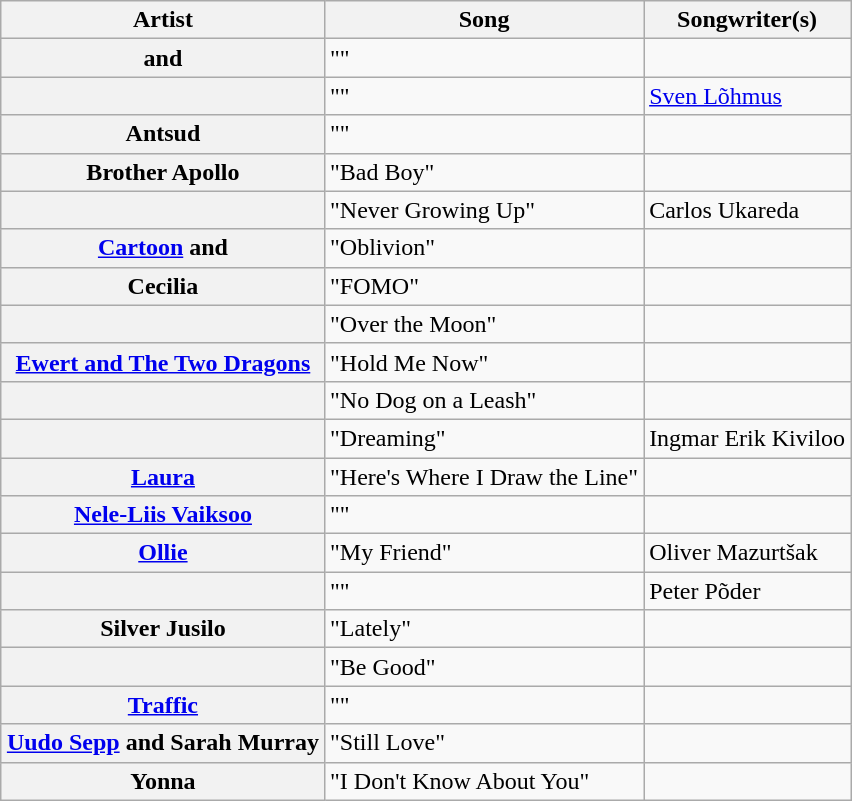<table class="sortable wikitable plainrowheaders" style="margin: 1em auto 1em auto">
<tr>
<th scope="col">Artist</th>
<th scope="col">Song</th>
<th scope="col" class="unsortable">Songwriter(s)</th>
</tr>
<tr>
<th scope="row"> and </th>
<td>""</td>
<td></td>
</tr>
<tr>
<th scope="row"></th>
<td>""</td>
<td><a href='#'>Sven Lõhmus</a></td>
</tr>
<tr>
<th scope="row">Antsud</th>
<td>""</td>
<td></td>
</tr>
<tr>
<th scope="row">Brother Apollo</th>
<td>"Bad Boy"</td>
<td></td>
</tr>
<tr>
<th scope="row"></th>
<td>"Never Growing Up"</td>
<td>Carlos Ukareda</td>
</tr>
<tr>
<th scope="row"><a href='#'>Cartoon</a> and </th>
<td>"Oblivion"</td>
<td></td>
</tr>
<tr>
<th scope="row">Cecilia</th>
<td>"FOMO"</td>
<td></td>
</tr>
<tr>
<th scope="row"></th>
<td>"Over the Moon"</td>
<td></td>
</tr>
<tr>
<th scope="row"><a href='#'>Ewert and The Two Dragons</a></th>
<td>"Hold Me Now"</td>
<td></td>
</tr>
<tr>
<th scope="row"></th>
<td>"No Dog on a Leash"</td>
<td></td>
</tr>
<tr>
<th scope="row"></th>
<td>"Dreaming"</td>
<td>Ingmar Erik Kiviloo</td>
</tr>
<tr>
<th scope="row"><a href='#'>Laura</a></th>
<td>"Here's Where I Draw the Line"</td>
<td></td>
</tr>
<tr>
<th scope="row"><a href='#'>Nele-Liis Vaiksoo</a></th>
<td>""</td>
<td></td>
</tr>
<tr>
<th scope="row"><a href='#'>Ollie</a></th>
<td>"My Friend"</td>
<td>Oliver Mazurtšak</td>
</tr>
<tr>
<th scope="row"></th>
<td>""</td>
<td>Peter Põder</td>
</tr>
<tr>
<th scope="row">Silver Jusilo</th>
<td>"Lately"</td>
<td></td>
</tr>
<tr>
<th scope="row"></th>
<td>"Be Good"</td>
<td></td>
</tr>
<tr>
<th scope="row"><a href='#'>Traffic</a></th>
<td>""</td>
<td></td>
</tr>
<tr>
<th scope="row"><a href='#'>Uudo Sepp</a> and Sarah Murray</th>
<td>"Still Love"</td>
<td></td>
</tr>
<tr>
<th scope="row">Yonna</th>
<td>"I Don't Know About You"</td>
<td></td>
</tr>
</table>
